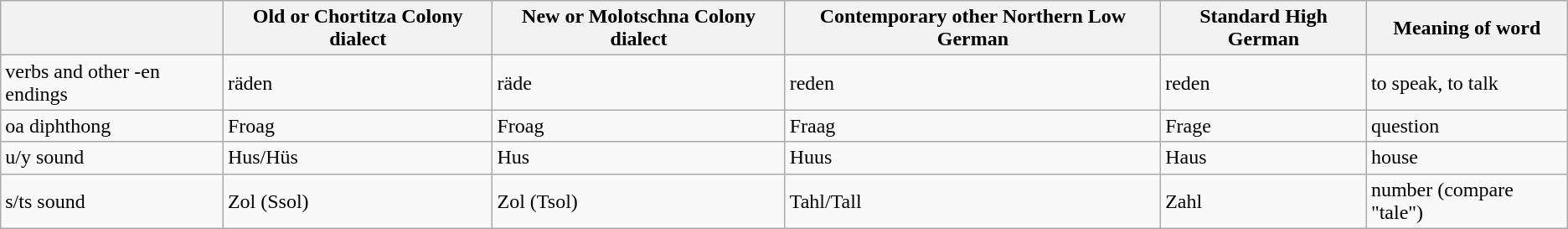<table class="wikitable">
<tr>
<th></th>
<th>Old or Chortitza Colony dialect</th>
<th>New or Molotschna Colony dialect</th>
<th>Contemporary other Northern Low German</th>
<th>Standard High German</th>
<th>Meaning of word</th>
</tr>
<tr>
<td>verbs and other -en endings</td>
<td>räden</td>
<td>räde</td>
<td>reden</td>
<td>reden</td>
<td>to speak, to talk</td>
</tr>
<tr>
<td>oa diphthong</td>
<td>Froag </td>
<td>Froag </td>
<td>Fraag</td>
<td>Frage</td>
<td>question</td>
</tr>
<tr>
<td>u/y sound</td>
<td>Hus/Hüs </td>
<td>Hus </td>
<td>Huus</td>
<td>Haus</td>
<td>house</td>
</tr>
<tr>
<td>s/ts sound</td>
<td>Zol (Ssol) </td>
<td>Zol (Tsol) </td>
<td>Tahl/Tall</td>
<td>Zahl</td>
<td>number (compare "tale")</td>
</tr>
</table>
